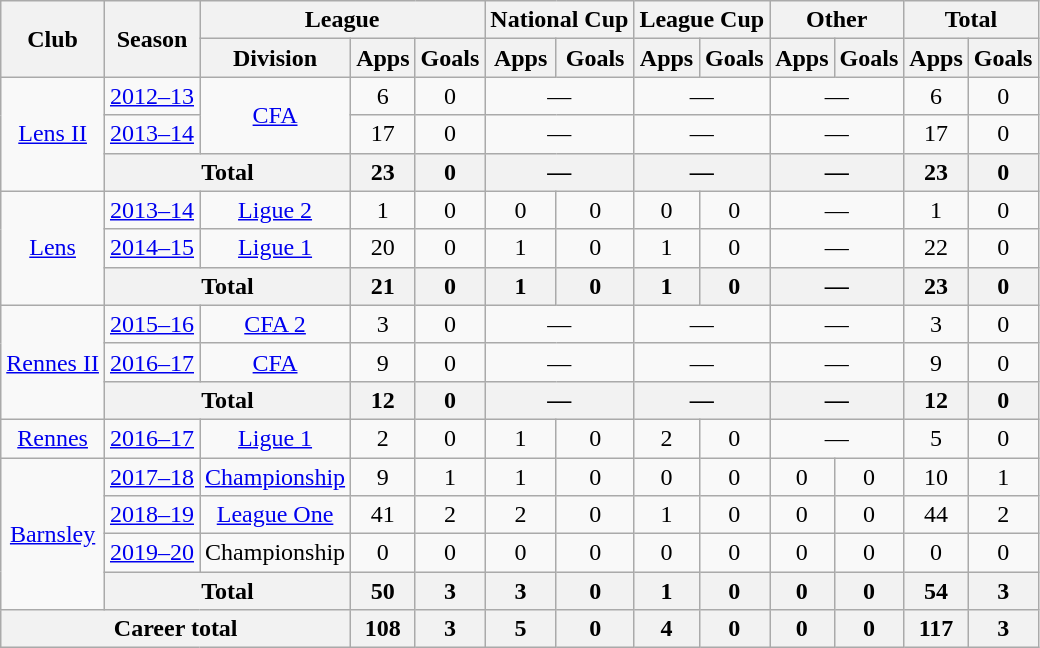<table class="wikitable" style="text-align:center">
<tr>
<th rowspan="2">Club</th>
<th rowspan="2">Season</th>
<th colspan="3">League</th>
<th colspan="2">National Cup</th>
<th colspan="2">League Cup</th>
<th colspan="2">Other</th>
<th colspan="2">Total</th>
</tr>
<tr>
<th>Division</th>
<th>Apps</th>
<th>Goals</th>
<th>Apps</th>
<th>Goals</th>
<th>Apps</th>
<th>Goals</th>
<th>Apps</th>
<th>Goals</th>
<th>Apps</th>
<th>Goals</th>
</tr>
<tr>
<td rowspan="3"><a href='#'>Lens II</a></td>
<td><a href='#'>2012–13</a></td>
<td rowspan="2"><a href='#'>CFA</a></td>
<td>6</td>
<td>0</td>
<td colspan="2">—</td>
<td colspan="2">—</td>
<td colspan="2">—</td>
<td>6</td>
<td>0</td>
</tr>
<tr>
<td><a href='#'>2013–14</a></td>
<td>17</td>
<td>0</td>
<td colspan="2">—</td>
<td colspan="2">—</td>
<td colspan="2">—</td>
<td>17</td>
<td>0</td>
</tr>
<tr>
<th colspan="2">Total</th>
<th>23</th>
<th>0</th>
<th colspan="2">—</th>
<th colspan="2">—</th>
<th colspan="2">—</th>
<th>23</th>
<th>0</th>
</tr>
<tr>
<td rowspan="3"><a href='#'>Lens</a></td>
<td><a href='#'>2013–14</a></td>
<td><a href='#'>Ligue 2</a></td>
<td>1</td>
<td>0</td>
<td>0</td>
<td>0</td>
<td>0</td>
<td>0</td>
<td colspan="2">—</td>
<td>1</td>
<td>0</td>
</tr>
<tr>
<td><a href='#'>2014–15</a></td>
<td><a href='#'>Ligue 1</a></td>
<td>20</td>
<td>0</td>
<td>1</td>
<td>0</td>
<td>1</td>
<td>0</td>
<td colspan="2">—</td>
<td>22</td>
<td>0</td>
</tr>
<tr>
<th colspan="2">Total</th>
<th>21</th>
<th>0</th>
<th>1</th>
<th>0</th>
<th>1</th>
<th>0</th>
<th colspan="2">—</th>
<th>23</th>
<th>0</th>
</tr>
<tr>
<td rowspan="3"><a href='#'>Rennes II</a></td>
<td><a href='#'>2015–16</a></td>
<td><a href='#'>CFA 2</a></td>
<td>3</td>
<td>0</td>
<td colspan="2">—</td>
<td colspan="2">—</td>
<td colspan="2">—</td>
<td>3</td>
<td>0</td>
</tr>
<tr>
<td><a href='#'>2016–17</a></td>
<td><a href='#'>CFA</a></td>
<td>9</td>
<td>0</td>
<td colspan="2">—</td>
<td colspan="2">—</td>
<td colspan="2">—</td>
<td>9</td>
<td>0</td>
</tr>
<tr>
<th colspan="2">Total</th>
<th>12</th>
<th>0</th>
<th colspan="2">—</th>
<th colspan="2">—</th>
<th colspan="2">—</th>
<th>12</th>
<th>0</th>
</tr>
<tr>
<td><a href='#'>Rennes</a></td>
<td><a href='#'>2016–17</a></td>
<td><a href='#'>Ligue 1</a></td>
<td>2</td>
<td>0</td>
<td>1</td>
<td>0</td>
<td>2</td>
<td>0</td>
<td colspan="2">—</td>
<td>5</td>
<td>0</td>
</tr>
<tr>
<td rowspan="4"><a href='#'>Barnsley</a></td>
<td><a href='#'>2017–18</a></td>
<td><a href='#'>Championship</a></td>
<td>9</td>
<td>1</td>
<td>1</td>
<td>0</td>
<td>0</td>
<td>0</td>
<td>0</td>
<td>0</td>
<td>10</td>
<td>1</td>
</tr>
<tr>
<td><a href='#'>2018–19</a></td>
<td><a href='#'>League One</a></td>
<td>41</td>
<td>2</td>
<td>2</td>
<td>0</td>
<td>1</td>
<td>0</td>
<td>0</td>
<td>0</td>
<td>44</td>
<td>2</td>
</tr>
<tr>
<td><a href='#'>2019–20</a></td>
<td>Championship</td>
<td>0</td>
<td>0</td>
<td>0</td>
<td>0</td>
<td>0</td>
<td>0</td>
<td>0</td>
<td>0</td>
<td>0</td>
<td>0</td>
</tr>
<tr>
<th colspan="2">Total</th>
<th>50</th>
<th>3</th>
<th>3</th>
<th>0</th>
<th>1</th>
<th>0</th>
<th>0</th>
<th>0</th>
<th>54</th>
<th>3</th>
</tr>
<tr>
<th colspan="3">Career total</th>
<th>108</th>
<th>3</th>
<th>5</th>
<th>0</th>
<th>4</th>
<th>0</th>
<th>0</th>
<th>0</th>
<th>117</th>
<th>3</th>
</tr>
</table>
